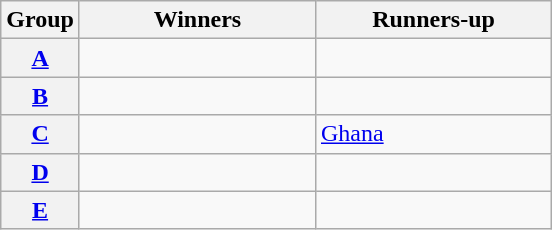<table class="wikitable">
<tr>
<th>Group</th>
<th width="150">Winners</th>
<th width="150">Runners-up</th>
</tr>
<tr>
<th><a href='#'>A</a></th>
<td></td>
<td></td>
</tr>
<tr>
<th><a href='#'>B</a></th>
<td></td>
<td></td>
</tr>
<tr>
<th><a href='#'>C</a></th>
<td></td>
<td> <a href='#'>Ghana</a></td>
</tr>
<tr>
<th><a href='#'>D</a></th>
<td></td>
<td></td>
</tr>
<tr>
<th><a href='#'>E</a></th>
<td></td>
<td></td>
</tr>
</table>
